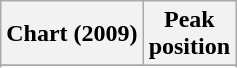<table class="wikitable sortable plainrowheaders" style="text-align:center">
<tr>
<th scope="col">Chart (2009)</th>
<th scope="col">Peak<br> position</th>
</tr>
<tr>
</tr>
<tr>
</tr>
</table>
